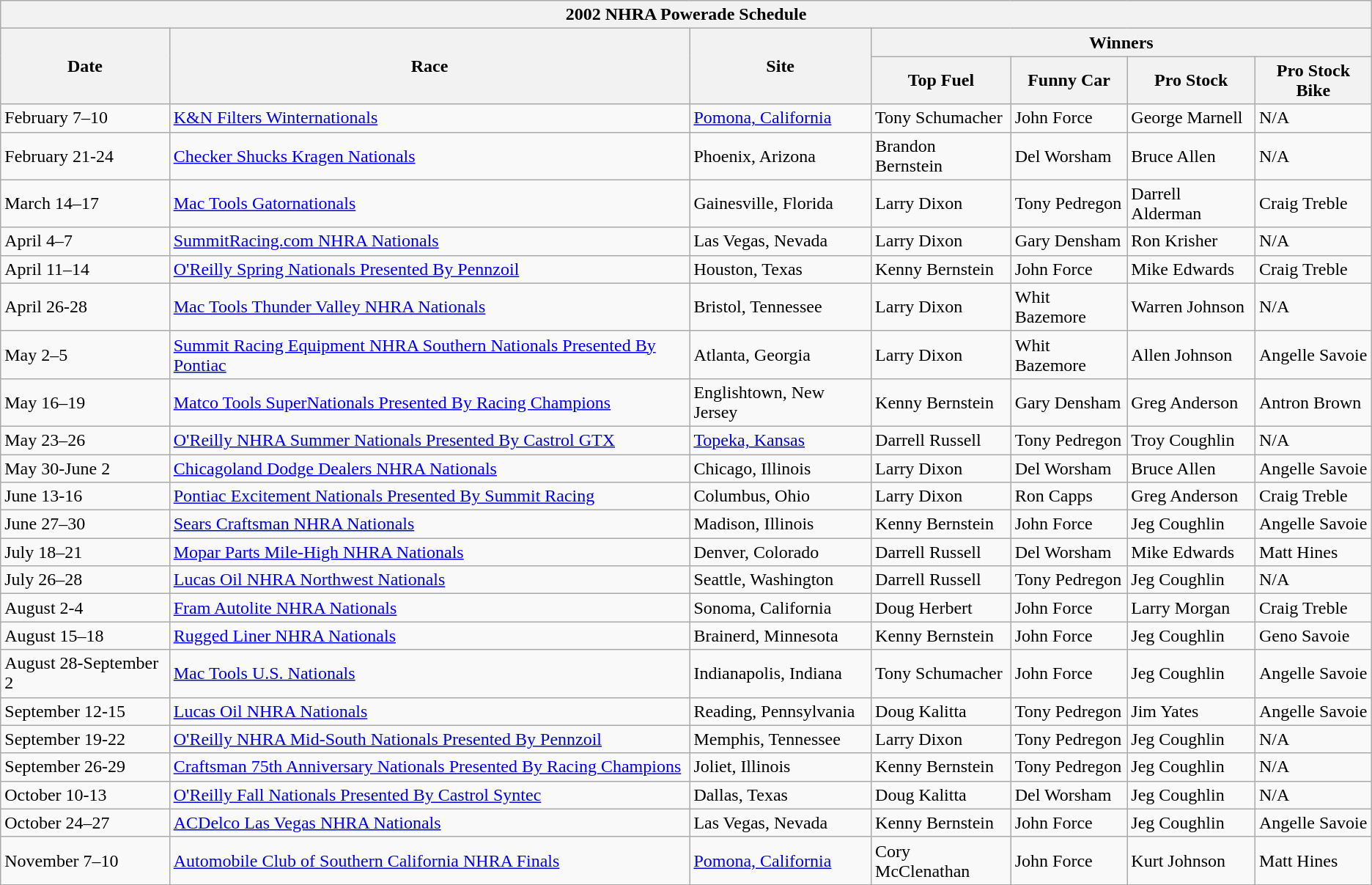<table class="wikitable">
<tr>
<th colspan="8">2002 NHRA Powerade Schedule</th>
</tr>
<tr>
<th rowspan="2">Date</th>
<th rowspan="2">Race</th>
<th rowspan="2">Site</th>
<th colspan="4">Winners</th>
</tr>
<tr>
<th>Top Fuel</th>
<th>Funny Car</th>
<th>Pro Stock</th>
<th>Pro Stock Bike</th>
</tr>
<tr>
<td>February 7–10</td>
<td><a href='#'>K&N Filters Winternationals</a></td>
<td><a href='#'>Pomona, California</a></td>
<td>Tony Schumacher</td>
<td>John Force</td>
<td>George Marnell</td>
<td>N/A</td>
</tr>
<tr>
<td>February 21-24</td>
<td><a href='#'>Checker Shucks Kragen Nationals</a></td>
<td>Phoenix, Arizona</td>
<td>Brandon Bernstein</td>
<td>Del Worsham</td>
<td>Bruce Allen</td>
<td>N/A</td>
</tr>
<tr>
<td>March 14–17</td>
<td><a href='#'>Mac Tools Gatornationals</a></td>
<td>Gainesville, Florida</td>
<td>Larry Dixon</td>
<td>Tony Pedregon</td>
<td>Darrell Alderman</td>
<td>Craig Treble</td>
</tr>
<tr>
<td>April 4–7</td>
<td><a href='#'>SummitRacing.com NHRA Nationals</a></td>
<td>Las Vegas, Nevada</td>
<td>Larry Dixon</td>
<td>Gary Densham</td>
<td>Ron Krisher</td>
<td>N/A</td>
</tr>
<tr>
<td>April 11–14</td>
<td><a href='#'>O'Reilly Spring Nationals Presented By Pennzoil</a></td>
<td>Houston, Texas</td>
<td>Kenny Bernstein</td>
<td>John Force</td>
<td>Mike Edwards</td>
<td>Craig Treble</td>
</tr>
<tr>
<td>April 26-28</td>
<td><a href='#'>Mac Tools Thunder Valley NHRA Nationals</a></td>
<td>Bristol, Tennessee</td>
<td>Larry Dixon</td>
<td>Whit Bazemore</td>
<td>Warren Johnson</td>
<td>N/A</td>
</tr>
<tr>
<td>May 2–5</td>
<td><a href='#'>Summit Racing Equipment NHRA Southern Nationals Presented By Pontiac</a></td>
<td>Atlanta, Georgia</td>
<td>Larry Dixon</td>
<td>Whit Bazemore</td>
<td>Allen Johnson</td>
<td>Angelle Savoie</td>
</tr>
<tr>
<td>May 16–19</td>
<td><a href='#'>Matco Tools SuperNationals Presented By Racing Champions</a></td>
<td>Englishtown, New Jersey</td>
<td>Kenny Bernstein</td>
<td>Gary Densham</td>
<td>Greg Anderson</td>
<td>Antron Brown</td>
</tr>
<tr>
<td>May 23–26</td>
<td><a href='#'> O'Reilly NHRA Summer Nationals Presented By Castrol GTX</a></td>
<td><a href='#'>Topeka, Kansas</a></td>
<td>Darrell Russell</td>
<td>Tony Pedregon</td>
<td>Troy Coughlin</td>
<td>N/A</td>
</tr>
<tr>
<td>May 30-June 2</td>
<td><a href='#'>Chicagoland Dodge Dealers NHRA Nationals</a></td>
<td>Chicago, Illinois</td>
<td>Larry Dixon</td>
<td>Del Worsham</td>
<td>Bruce Allen</td>
<td>Angelle Savoie</td>
</tr>
<tr>
<td>June 13-16</td>
<td><a href='#'>Pontiac Excitement Nationals Presented By Summit Racing</a></td>
<td>Columbus, Ohio</td>
<td>Larry Dixon</td>
<td>Ron Capps</td>
<td>Greg Anderson</td>
<td>Craig Treble</td>
</tr>
<tr>
<td>June 27–30</td>
<td><a href='#'>Sears Craftsman NHRA Nationals</a></td>
<td>Madison, Illinois</td>
<td>Kenny Bernstein</td>
<td>John Force</td>
<td>Jeg Coughlin</td>
<td>Angelle Savoie</td>
</tr>
<tr>
<td>July 18–21</td>
<td><a href='#'>Mopar Parts Mile-High NHRA Nationals</a></td>
<td>Denver, Colorado</td>
<td>Darrell Russell</td>
<td>Del Worsham</td>
<td>Mike Edwards</td>
<td>Matt Hines</td>
</tr>
<tr>
<td>July 26–28</td>
<td><a href='#'>Lucas Oil NHRA Northwest Nationals</a></td>
<td>Seattle, Washington</td>
<td>Darrell Russell</td>
<td>Tony Pedregon</td>
<td>Jeg Coughlin</td>
<td>N/A</td>
</tr>
<tr>
<td>August 2-4</td>
<td><a href='#'>Fram Autolite NHRA Nationals</a></td>
<td>Sonoma, California</td>
<td>Doug Herbert</td>
<td>John Force</td>
<td>Larry Morgan</td>
<td>Craig Treble</td>
</tr>
<tr>
<td>August 15–18</td>
<td><a href='#'>Rugged Liner NHRA Nationals</a></td>
<td>Brainerd, Minnesota</td>
<td>Kenny Bernstein</td>
<td>John Force</td>
<td>Jeg Coughlin</td>
<td>Geno Savoie</td>
</tr>
<tr>
<td>August 28-September 2</td>
<td><a href='#'>Mac Tools U.S. Nationals</a></td>
<td>Indianapolis, Indiana</td>
<td>Tony Schumacher</td>
<td>John Force</td>
<td>Jeg Coughlin</td>
<td>Angelle Savoie</td>
</tr>
<tr>
<td>September 12-15</td>
<td><a href='#'>Lucas Oil NHRA Nationals</a></td>
<td>Reading, Pennsylvania</td>
<td>Doug Kalitta</td>
<td>Tony Pedregon</td>
<td>Jim Yates</td>
<td>Angelle Savoie</td>
</tr>
<tr>
<td>September 19-22</td>
<td><a href='#'>O'Reilly NHRA Mid-South Nationals Presented By Pennzoil</a></td>
<td>Memphis, Tennessee</td>
<td>Larry Dixon</td>
<td>Tony Pedregon</td>
<td>Jeg Coughlin</td>
<td>N/A</td>
</tr>
<tr>
<td>September 26-29</td>
<td><a href='#'>Craftsman 75th Anniversary Nationals Presented By Racing Champions</a></td>
<td>Joliet, Illinois</td>
<td>Kenny Bernstein</td>
<td>Tony Pedregon</td>
<td>Jeg Coughlin</td>
<td>N/A</td>
</tr>
<tr>
<td>October 10-13</td>
<td><a href='#'>O'Reilly Fall Nationals Presented By Castrol Syntec</a></td>
<td>Dallas, Texas</td>
<td>Doug Kalitta</td>
<td>Del Worsham</td>
<td>Jeg Coughlin</td>
<td>N/A</td>
</tr>
<tr>
<td>October 24–27</td>
<td><a href='#'>ACDelco Las Vegas NHRA Nationals</a></td>
<td>Las Vegas, Nevada</td>
<td>Kenny Bernstein</td>
<td>John Force</td>
<td>Jeg Coughlin</td>
<td>Angelle Savoie</td>
</tr>
<tr>
<td>November 7–10</td>
<td><a href='#'>Automobile Club of Southern California NHRA Finals</a></td>
<td><a href='#'>Pomona, California</a></td>
<td>Cory McClenathan</td>
<td>John Force</td>
<td>Kurt Johnson</td>
<td>Matt Hines</td>
</tr>
</table>
